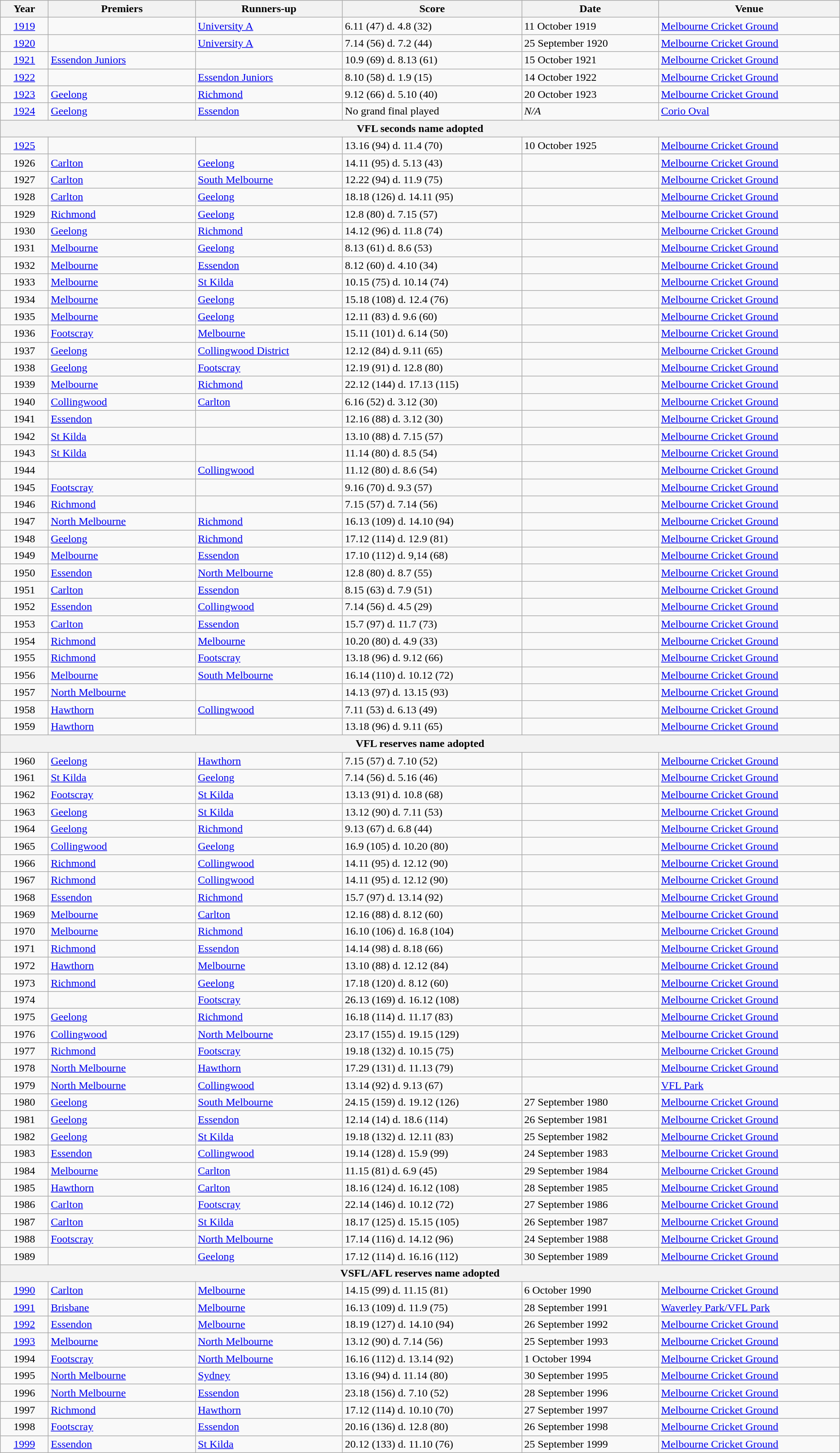<table class="wikitable sortable" style="text-align:center; text-valign:center">
<tr>
<th width=1%>Year</th>
<th width=4%>Premiers</th>
<th width=4%>Runners-up</th>
<th width=6%>Score</th>
<th width=4%>Date</th>
<th width=6%>Venue</th>
</tr>
<tr>
<td><a href='#'>1919</a></td>
<td align=left></td>
<td align=left><a href='#'>University A</a></td>
<td align=left>6.11 (47) d. 4.8 (32)</td>
<td align=left>11 October 1919</td>
<td align=left><a href='#'>Melbourne Cricket Ground</a></td>
</tr>
<tr>
<td><a href='#'>1920</a></td>
<td align=left></td>
<td align=left><a href='#'>University A</a></td>
<td align=left>7.14 (56) d. 7.2 (44)</td>
<td align=left>25 September 1920</td>
<td align=left><a href='#'>Melbourne Cricket Ground</a></td>
</tr>
<tr>
<td><a href='#'>1921</a></td>
<td align=left><a href='#'>Essendon Juniors</a></td>
<td align=left></td>
<td align=left>10.9 (69) d. 8.13 (61)</td>
<td align=left>15 October 1921</td>
<td align=left><a href='#'>Melbourne Cricket Ground</a></td>
</tr>
<tr>
<td><a href='#'>1922</a></td>
<td align=left></td>
<td align=left><a href='#'>Essendon Juniors</a></td>
<td align=left>8.10 (58) d. 1.9 (15)</td>
<td align=left>14 October 1922</td>
<td align=left><a href='#'>Melbourne Cricket Ground</a></td>
</tr>
<tr>
<td><a href='#'>1923</a></td>
<td align=left><a href='#'>Geelong</a></td>
<td align=left><a href='#'>Richmond</a></td>
<td align=left>9.12 (66) d. 5.10 (40)</td>
<td align=left>20 October 1923</td>
<td align=left><a href='#'>Melbourne Cricket Ground</a></td>
</tr>
<tr>
<td><a href='#'>1924</a></td>
<td align=left><a href='#'>Geelong</a></td>
<td align=left><a href='#'>Essendon</a></td>
<td align=left>No grand final played</td>
<td align=left><em>N/A</em></td>
<td align=left><a href='#'>Corio Oval</a></td>
</tr>
<tr>
<th colspan=6>VFL seconds name adopted</th>
</tr>
<tr>
<td><a href='#'>1925</a></td>
<td align=left></td>
<td align=left></td>
<td align=left>13.16 (94) d. 11.4 (70)</td>
<td align=left>10 October 1925</td>
<td align=left><a href='#'>Melbourne Cricket Ground</a></td>
</tr>
<tr>
<td>1926</td>
<td align=left><a href='#'>Carlton</a></td>
<td align=left><a href='#'>Geelong</a></td>
<td align=left>14.11 (95) d. 5.13 (43)</td>
<td align=left></td>
<td align=left><a href='#'>Melbourne Cricket Ground</a></td>
</tr>
<tr>
<td>1927</td>
<td align=left><a href='#'>Carlton</a></td>
<td align=left><a href='#'>South Melbourne</a></td>
<td align=left>12.22 (94) d. 11.9 (75)</td>
<td align=left></td>
<td align=left><a href='#'>Melbourne Cricket Ground</a></td>
</tr>
<tr>
<td>1928</td>
<td align=left><a href='#'>Carlton</a></td>
<td align=left><a href='#'>Geelong</a></td>
<td align=left>18.18 (126) d. 14.11 (95)</td>
<td align=left></td>
<td align=left><a href='#'>Melbourne Cricket Ground</a></td>
</tr>
<tr>
<td>1929</td>
<td align=left><a href='#'>Richmond</a></td>
<td align=left><a href='#'>Geelong</a></td>
<td align=left>12.8 (80) d. 7.15 (57)</td>
<td align=left></td>
<td align=left><a href='#'>Melbourne Cricket Ground</a></td>
</tr>
<tr>
<td>1930</td>
<td align=left><a href='#'>Geelong</a></td>
<td align=left><a href='#'>Richmond</a></td>
<td align=left>14.12 (96) d. 11.8 (74)</td>
<td align=left></td>
<td align=left><a href='#'>Melbourne Cricket Ground</a></td>
</tr>
<tr>
<td>1931</td>
<td align=left><a href='#'>Melbourne</a></td>
<td align=left><a href='#'>Geelong</a></td>
<td align=left>8.13 (61) d. 8.6 (53)</td>
<td align=left></td>
<td align=left><a href='#'>Melbourne Cricket Ground</a></td>
</tr>
<tr>
<td>1932</td>
<td align=left><a href='#'>Melbourne</a></td>
<td align=left><a href='#'>Essendon</a></td>
<td align=left>8.12 (60) d. 4.10 (34)</td>
<td align=left></td>
<td align=left><a href='#'>Melbourne Cricket Ground</a></td>
</tr>
<tr>
<td>1933</td>
<td align=left><a href='#'>Melbourne</a></td>
<td align=left><a href='#'>St Kilda</a></td>
<td align=left>10.15 (75) d. 10.14 (74)</td>
<td align=left></td>
<td align=left><a href='#'>Melbourne Cricket Ground</a></td>
</tr>
<tr>
<td>1934</td>
<td align=left><a href='#'>Melbourne</a></td>
<td align=left><a href='#'>Geelong</a></td>
<td align=left>15.18 (108) d. 12.4 (76)</td>
<td align=left></td>
<td align=left><a href='#'>Melbourne Cricket Ground</a></td>
</tr>
<tr>
<td>1935</td>
<td align=left><a href='#'>Melbourne</a></td>
<td align=left><a href='#'>Geelong</a></td>
<td align=left>12.11 (83) d. 9.6 (60)</td>
<td align=left></td>
<td align=left><a href='#'>Melbourne Cricket Ground</a></td>
</tr>
<tr>
<td>1936</td>
<td align=left><a href='#'>Footscray</a></td>
<td align=left><a href='#'>Melbourne</a></td>
<td align=left>15.11 (101) d. 6.14 (50)</td>
<td align=left></td>
<td align=left><a href='#'>Melbourne Cricket Ground</a></td>
</tr>
<tr>
<td>1937</td>
<td align=left><a href='#'>Geelong</a></td>
<td align=left><a href='#'>Collingwood District</a></td>
<td align=left>12.12 (84) d. 9.11 (65)</td>
<td align=left></td>
<td align=left><a href='#'>Melbourne Cricket Ground</a></td>
</tr>
<tr>
<td>1938</td>
<td align=left><a href='#'>Geelong</a></td>
<td align=left><a href='#'>Footscray</a></td>
<td align=left>12.19 (91) d. 12.8 (80)</td>
<td align=left></td>
<td align=left><a href='#'>Melbourne Cricket Ground</a></td>
</tr>
<tr>
<td>1939</td>
<td align=left><a href='#'>Melbourne</a></td>
<td align=left><a href='#'>Richmond</a></td>
<td align=left>22.12 (144) d. 17.13 (115)</td>
<td align=left></td>
<td align=left><a href='#'>Melbourne Cricket Ground</a></td>
</tr>
<tr>
<td>1940</td>
<td align=left><a href='#'>Collingwood</a></td>
<td align=left><a href='#'>Carlton</a></td>
<td align=left>6.16 (52) d. 3.12 (30)</td>
<td align=left></td>
<td align=left><a href='#'>Melbourne Cricket Ground</a></td>
</tr>
<tr>
<td>1941</td>
<td align=left><a href='#'>Essendon</a></td>
<td align=left></td>
<td align=left>12.16 (88) d. 3.12 (30)</td>
<td align=left></td>
<td align=left><a href='#'>Melbourne Cricket Ground</a></td>
</tr>
<tr>
<td>1942</td>
<td align=left><a href='#'>St Kilda</a></td>
<td align=left></td>
<td align=left>13.10 (88) d. 7.15 (57)</td>
<td align=left></td>
<td align=left><a href='#'>Melbourne Cricket Ground</a></td>
</tr>
<tr>
<td>1943</td>
<td align=left><a href='#'>St Kilda</a></td>
<td align=left></td>
<td align=left>11.14 (80) d. 8.5 (54)</td>
<td align=left></td>
<td align=left><a href='#'>Melbourne Cricket Ground</a></td>
</tr>
<tr>
<td>1944</td>
<td align=left></td>
<td align=left><a href='#'>Collingwood</a></td>
<td align=left>11.12 (80) d. 8.6 (54)</td>
<td align=left></td>
<td align=left><a href='#'>Melbourne Cricket Ground</a></td>
</tr>
<tr>
<td>1945</td>
<td align=left><a href='#'>Footscray</a></td>
<td align=left></td>
<td align=left>9.16 (70) d. 9.3 (57)</td>
<td align=left></td>
<td align=left><a href='#'>Melbourne Cricket Ground</a></td>
</tr>
<tr>
<td>1946</td>
<td align=left><a href='#'>Richmond</a></td>
<td align=left></td>
<td align=left>7.15 (57) d. 7.14 (56)</td>
<td align=left></td>
<td align=left><a href='#'>Melbourne Cricket Ground</a></td>
</tr>
<tr>
<td>1947</td>
<td align=left><a href='#'>North Melbourne</a></td>
<td align=left><a href='#'>Richmond</a></td>
<td align=left>16.13 (109) d. 14.10 (94)</td>
<td align=left></td>
<td align=left><a href='#'>Melbourne Cricket Ground</a></td>
</tr>
<tr>
<td>1948</td>
<td align=left><a href='#'>Geelong</a></td>
<td align=left><a href='#'>Richmond</a></td>
<td align=left>17.12 (114) d. 12.9 (81)</td>
<td align=left></td>
<td align=left><a href='#'>Melbourne Cricket Ground</a></td>
</tr>
<tr>
<td>1949</td>
<td align=left><a href='#'>Melbourne</a></td>
<td align=left><a href='#'>Essendon</a></td>
<td align=left>17.10 (112) d. 9,14 (68)</td>
<td align=left></td>
<td align=left><a href='#'>Melbourne Cricket Ground</a></td>
</tr>
<tr>
<td>1950</td>
<td align=left><a href='#'>Essendon</a></td>
<td align=left><a href='#'>North Melbourne</a></td>
<td align=left>12.8 (80) d. 8.7 (55)</td>
<td align=left></td>
<td align=left><a href='#'>Melbourne Cricket Ground</a></td>
</tr>
<tr>
<td>1951</td>
<td align=left><a href='#'>Carlton</a></td>
<td align=left><a href='#'>Essendon</a></td>
<td align=left>8.15 (63) d. 7.9 (51)</td>
<td align=left></td>
<td align=left><a href='#'>Melbourne Cricket Ground</a></td>
</tr>
<tr>
<td>1952</td>
<td align=left><a href='#'>Essendon</a></td>
<td align=left><a href='#'>Collingwood</a></td>
<td align=left>7.14 (56) d. 4.5 (29)</td>
<td align=left></td>
<td align=left><a href='#'>Melbourne Cricket Ground</a></td>
</tr>
<tr>
<td>1953</td>
<td align=left><a href='#'>Carlton</a></td>
<td align=left><a href='#'>Essendon</a></td>
<td align=left>15.7 (97) d. 11.7 (73)</td>
<td align=left></td>
<td align=left><a href='#'>Melbourne Cricket Ground</a></td>
</tr>
<tr>
<td>1954</td>
<td align=left><a href='#'>Richmond</a></td>
<td align=left><a href='#'>Melbourne</a></td>
<td align=left>10.20 (80) d. 4.9 (33)</td>
<td align=left></td>
<td align=left><a href='#'>Melbourne Cricket Ground</a></td>
</tr>
<tr>
<td>1955</td>
<td align=left><a href='#'>Richmond</a></td>
<td align=left><a href='#'>Footscray</a></td>
<td align=left>13.18 (96) d. 9.12 (66)</td>
<td align=left></td>
<td align=left><a href='#'>Melbourne Cricket Ground</a></td>
</tr>
<tr>
<td>1956</td>
<td align=left><a href='#'>Melbourne</a></td>
<td align=left><a href='#'>South Melbourne</a></td>
<td align=left>16.14 (110) d. 10.12 (72)</td>
<td align=left></td>
<td align=left><a href='#'>Melbourne Cricket Ground</a></td>
</tr>
<tr>
<td>1957</td>
<td align=left><a href='#'>North Melbourne</a></td>
<td align=left></td>
<td align=left>14.13 (97) d. 13.15 (93)</td>
<td align=left></td>
<td align=left><a href='#'>Melbourne Cricket Ground</a></td>
</tr>
<tr>
<td>1958</td>
<td align=left><a href='#'>Hawthorn</a></td>
<td align=left><a href='#'>Collingwood</a></td>
<td align=left>7.11 (53) d. 6.13 (49)</td>
<td align=left></td>
<td align=left><a href='#'>Melbourne Cricket Ground</a></td>
</tr>
<tr>
<td>1959</td>
<td align=left><a href='#'>Hawthorn</a></td>
<td align=left></td>
<td align=left>13.18 (96) d. 9.11 (65)</td>
<td align=left></td>
<td align=left><a href='#'>Melbourne Cricket Ground</a></td>
</tr>
<tr>
<th colspan=6>VFL reserves name adopted</th>
</tr>
<tr>
<td>1960</td>
<td align=left><a href='#'>Geelong</a></td>
<td align=left><a href='#'>Hawthorn</a></td>
<td align=left>7.15 (57) d. 7.10 (52)</td>
<td align=left></td>
<td align=left><a href='#'>Melbourne Cricket Ground</a></td>
</tr>
<tr>
<td>1961</td>
<td align=left><a href='#'>St Kilda</a></td>
<td align=left><a href='#'>Geelong</a></td>
<td align=left>7.14 (56) d. 5.16 (46)</td>
<td align=left></td>
<td align=left><a href='#'>Melbourne Cricket Ground</a></td>
</tr>
<tr>
<td>1962</td>
<td align=left><a href='#'>Footscray</a></td>
<td align=left><a href='#'>St Kilda</a></td>
<td align=left>13.13 (91) d. 10.8 (68)</td>
<td align=left></td>
<td align=left><a href='#'>Melbourne Cricket Ground</a></td>
</tr>
<tr>
<td>1963</td>
<td align=left><a href='#'>Geelong</a></td>
<td align=left><a href='#'>St Kilda</a></td>
<td align=left>13.12 (90) d. 7.11 (53)</td>
<td align=left></td>
<td align=left><a href='#'>Melbourne Cricket Ground</a></td>
</tr>
<tr>
<td>1964</td>
<td align=left><a href='#'>Geelong</a></td>
<td align=left><a href='#'>Richmond</a></td>
<td align=left>9.13 (67) d. 6.8 (44)</td>
<td align=left></td>
<td align=left><a href='#'>Melbourne Cricket Ground</a></td>
</tr>
<tr>
<td>1965</td>
<td align=left><a href='#'>Collingwood</a></td>
<td align=left><a href='#'>Geelong</a></td>
<td align=left>16.9 (105) d. 10.20 (80)</td>
<td align=left></td>
<td align=left><a href='#'>Melbourne Cricket Ground</a></td>
</tr>
<tr>
<td>1966</td>
<td align=left><a href='#'>Richmond</a></td>
<td align=left><a href='#'>Collingwood</a></td>
<td align=left>14.11 (95) d. 12.12 (90)</td>
<td align=left></td>
<td align=left><a href='#'>Melbourne Cricket Ground</a></td>
</tr>
<tr>
<td>1967</td>
<td align=left><a href='#'>Richmond</a></td>
<td align=left><a href='#'>Collingwood</a></td>
<td align=left>14.11 (95) d. 12.12 (90)</td>
<td align=left></td>
<td align=left><a href='#'>Melbourne Cricket Ground</a></td>
</tr>
<tr>
<td>1968</td>
<td align=left><a href='#'>Essendon</a></td>
<td align=left><a href='#'>Richmond</a></td>
<td align=left>15.7 (97) d. 13.14 (92)</td>
<td align=left></td>
<td align=left><a href='#'>Melbourne Cricket Ground</a></td>
</tr>
<tr>
<td>1969</td>
<td align=left><a href='#'>Melbourne</a></td>
<td align=left><a href='#'>Carlton</a></td>
<td align=left>12.16 (88) d. 8.12 (60)</td>
<td align=left></td>
<td align=left><a href='#'>Melbourne Cricket Ground</a></td>
</tr>
<tr>
<td>1970</td>
<td align=left><a href='#'>Melbourne</a></td>
<td align=left><a href='#'>Richmond</a></td>
<td align=left>16.10 (106) d. 16.8 (104)</td>
<td align=left></td>
<td align=left><a href='#'>Melbourne Cricket Ground</a></td>
</tr>
<tr>
<td>1971</td>
<td align=left><a href='#'>Richmond</a></td>
<td align=left><a href='#'>Essendon</a></td>
<td align=left>14.14 (98) d. 8.18 (66)</td>
<td align=left></td>
<td align=left><a href='#'>Melbourne Cricket Ground</a></td>
</tr>
<tr>
<td>1972</td>
<td align=left><a href='#'>Hawthorn</a></td>
<td align=left><a href='#'>Melbourne</a></td>
<td align=left>13.10 (88) d. 12.12 (84)</td>
<td align=left></td>
<td align=left><a href='#'>Melbourne Cricket Ground</a></td>
</tr>
<tr>
<td>1973</td>
<td align=left><a href='#'>Richmond</a></td>
<td align=left><a href='#'>Geelong</a></td>
<td align=left>17.18 (120) d. 8.12 (60)</td>
<td align=left></td>
<td align=left><a href='#'>Melbourne Cricket Ground</a></td>
</tr>
<tr>
<td>1974</td>
<td align=left></td>
<td align=left><a href='#'>Footscray</a></td>
<td align=left>26.13 (169) d. 16.12 (108)</td>
<td align=left></td>
<td align=left><a href='#'>Melbourne Cricket Ground</a></td>
</tr>
<tr>
<td>1975</td>
<td align=left><a href='#'>Geelong</a></td>
<td align=left><a href='#'>Richmond</a></td>
<td align=left>16.18 (114) d. 11.17 (83)</td>
<td align=left></td>
<td align=left><a href='#'>Melbourne Cricket Ground</a></td>
</tr>
<tr>
<td>1976</td>
<td align=left><a href='#'>Collingwood</a></td>
<td align=left><a href='#'>North Melbourne</a></td>
<td align=left>23.17 (155) d. 19.15 (129)</td>
<td align=left></td>
<td align=left><a href='#'>Melbourne Cricket Ground</a></td>
</tr>
<tr>
<td>1977</td>
<td align=left><a href='#'>Richmond</a></td>
<td align=left><a href='#'>Footscray</a></td>
<td align=left>19.18 (132) d. 10.15 (75)</td>
<td align=left></td>
<td align=left><a href='#'>Melbourne Cricket Ground</a></td>
</tr>
<tr>
<td>1978</td>
<td align=left><a href='#'>North Melbourne</a></td>
<td align=left><a href='#'>Hawthorn</a></td>
<td align=left>17.29 (131) d. 11.13 (79)</td>
<td align=left></td>
<td align=left><a href='#'>Melbourne Cricket Ground</a></td>
</tr>
<tr>
<td>1979</td>
<td align=left><a href='#'>North Melbourne</a></td>
<td align=left><a href='#'>Collingwood</a></td>
<td align=left>13.14 (92) d. 9.13 (67)</td>
<td align=left></td>
<td align=left><a href='#'>VFL Park</a></td>
</tr>
<tr>
<td>1980</td>
<td align=left><a href='#'>Geelong</a></td>
<td align=left><a href='#'>South Melbourne</a></td>
<td align=left>24.15 (159) d. 19.12 (126)</td>
<td align=left>27 September 1980</td>
<td align=left><a href='#'>Melbourne Cricket Ground</a></td>
</tr>
<tr>
<td>1981</td>
<td align=left><a href='#'>Geelong</a></td>
<td align=left><a href='#'>Essendon</a></td>
<td align=left>12.14 (14) d. 18.6 (114)</td>
<td align=left>26 September 1981</td>
<td align=left><a href='#'>Melbourne Cricket Ground</a></td>
</tr>
<tr>
<td>1982</td>
<td align=left><a href='#'>Geelong</a></td>
<td align=left><a href='#'>St Kilda</a></td>
<td align=left>19.18 (132) d. 12.11 (83)</td>
<td align=left>25 September 1982</td>
<td align=left><a href='#'>Melbourne Cricket Ground</a></td>
</tr>
<tr>
<td>1983</td>
<td align=left><a href='#'>Essendon</a></td>
<td align=left><a href='#'>Collingwood</a></td>
<td align=left>19.14 (128) d. 15.9 (99)</td>
<td align=left>24 September 1983</td>
<td align=left><a href='#'>Melbourne Cricket Ground</a></td>
</tr>
<tr>
<td>1984</td>
<td align=left><a href='#'>Melbourne</a></td>
<td align=left><a href='#'>Carlton</a></td>
<td align=left>11.15 (81) d. 6.9 (45)</td>
<td align=left>29 September 1984</td>
<td align=left><a href='#'>Melbourne Cricket Ground</a></td>
</tr>
<tr>
<td>1985</td>
<td align=left><a href='#'>Hawthorn</a></td>
<td align=left><a href='#'>Carlton</a></td>
<td align=left>18.16 (124) d. 16.12 (108)</td>
<td align=left>28 September 1985</td>
<td align=left><a href='#'>Melbourne Cricket Ground</a></td>
</tr>
<tr>
<td>1986</td>
<td align=left><a href='#'>Carlton</a></td>
<td align=left><a href='#'>Footscray</a></td>
<td align=left>22.14 (146) d. 10.12 (72)</td>
<td align=left>27 September 1986</td>
<td align=left><a href='#'>Melbourne Cricket Ground</a></td>
</tr>
<tr>
<td>1987</td>
<td align=left><a href='#'>Carlton</a></td>
<td align=left><a href='#'>St Kilda</a></td>
<td align=left>18.17 (125) d. 15.15 (105)</td>
<td align=left>26 September 1987</td>
<td align=left><a href='#'>Melbourne Cricket Ground</a></td>
</tr>
<tr>
<td>1988</td>
<td align=left><a href='#'>Footscray</a></td>
<td align=left><a href='#'>North Melbourne</a></td>
<td align=left>17.14 (116) d. 14.12 (96)</td>
<td align=left>24 September 1988</td>
<td align=left><a href='#'>Melbourne Cricket Ground</a></td>
</tr>
<tr>
<td>1989</td>
<td align=left></td>
<td align=left><a href='#'>Geelong</a></td>
<td align=left>17.12 (114) d. 16.16 (112)</td>
<td align=left>30 September 1989</td>
<td align=left><a href='#'>Melbourne Cricket Ground</a></td>
</tr>
<tr>
<th colspan=6>VSFL/AFL reserves name adopted</th>
</tr>
<tr>
<td><a href='#'>1990</a></td>
<td align=left><a href='#'>Carlton</a></td>
<td align=left><a href='#'>Melbourne</a></td>
<td align=left>14.15 (99) d. 11.15 (81)</td>
<td align=left>6 October 1990</td>
<td align=left><a href='#'>Melbourne Cricket Ground</a></td>
</tr>
<tr>
<td><a href='#'>1991</a></td>
<td align=left><a href='#'>Brisbane</a></td>
<td align=left><a href='#'>Melbourne</a></td>
<td align=left>16.13 (109) d. 11.9 (75)</td>
<td align=left>28 September 1991</td>
<td align=left><a href='#'>Waverley Park/VFL Park</a></td>
</tr>
<tr>
<td><a href='#'>1992</a></td>
<td align=left><a href='#'>Essendon</a></td>
<td align=left><a href='#'>Melbourne</a></td>
<td align=left>18.19 (127) d. 14.10 (94)</td>
<td align=left>26 September 1992</td>
<td align=left><a href='#'>Melbourne Cricket Ground</a></td>
</tr>
<tr>
<td><a href='#'>1993</a></td>
<td align=left><a href='#'>Melbourne</a></td>
<td align=left><a href='#'>North Melbourne</a></td>
<td align=left>13.12 (90) d. 7.14 (56)</td>
<td align=left>25 September 1993</td>
<td align=left><a href='#'>Melbourne Cricket Ground</a></td>
</tr>
<tr>
<td>1994</td>
<td align=left><a href='#'>Footscray</a></td>
<td align=left><a href='#'>North Melbourne</a></td>
<td align=left>16.16 (112) d. 13.14 (92)</td>
<td align=left>1 October 1994</td>
<td align=left><a href='#'>Melbourne Cricket Ground</a></td>
</tr>
<tr>
<td>1995</td>
<td align=left><a href='#'>North Melbourne</a></td>
<td align=left><a href='#'>Sydney</a></td>
<td align=left>13.16 (94) d. 11.14 (80)</td>
<td align=left>30 September 1995</td>
<td align=left><a href='#'>Melbourne Cricket Ground</a></td>
</tr>
<tr>
<td>1996</td>
<td align=left><a href='#'>North Melbourne</a></td>
<td align=left><a href='#'>Essendon</a></td>
<td align=left>23.18 (156) d. 7.10 (52)</td>
<td align=left>28 September 1996</td>
<td align=left><a href='#'>Melbourne Cricket Ground</a></td>
</tr>
<tr>
<td>1997</td>
<td align=left><a href='#'>Richmond</a></td>
<td align=left><a href='#'>Hawthorn</a></td>
<td align=left>17.12 (114) d. 10.10 (70)</td>
<td align=left>27 September 1997</td>
<td align=left><a href='#'>Melbourne Cricket Ground</a></td>
</tr>
<tr>
<td>1998</td>
<td align=left><a href='#'>Footscray</a></td>
<td align=left><a href='#'>Essendon</a></td>
<td align=left>20.16 (136) d. 12.8 (80)</td>
<td align=left>26 September 1998</td>
<td align=left><a href='#'>Melbourne Cricket Ground</a></td>
</tr>
<tr>
<td><a href='#'>1999</a></td>
<td align=left><a href='#'>Essendon</a></td>
<td align=left><a href='#'>St Kilda</a></td>
<td align=left>20.12 (133) d. 11.10 (76)</td>
<td align=left>25 September 1999</td>
<td align=left><a href='#'>Melbourne Cricket Ground</a></td>
</tr>
</table>
